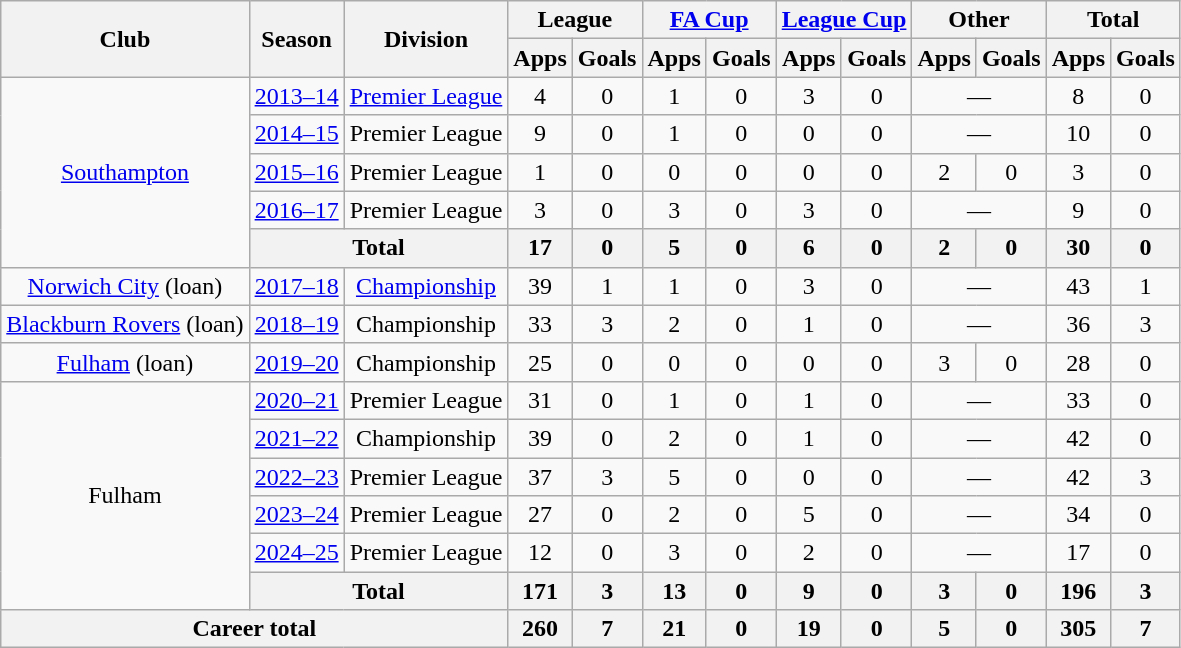<table class="wikitable" style="text-align:center">
<tr>
<th rowspan="2">Club</th>
<th rowspan="2">Season</th>
<th rowspan="2">Division</th>
<th colspan="2">League</th>
<th colspan="2"><a href='#'>FA Cup</a></th>
<th colspan="2"><a href='#'>League Cup</a></th>
<th colspan="2">Other</th>
<th colspan="2">Total</th>
</tr>
<tr>
<th>Apps</th>
<th>Goals</th>
<th>Apps</th>
<th>Goals</th>
<th>Apps</th>
<th>Goals</th>
<th>Apps</th>
<th>Goals</th>
<th>Apps</th>
<th>Goals</th>
</tr>
<tr>
<td rowspan="5"><a href='#'>Southampton</a></td>
<td><a href='#'>2013–14</a></td>
<td><a href='#'>Premier League</a></td>
<td>4</td>
<td>0</td>
<td>1</td>
<td>0</td>
<td>3</td>
<td>0</td>
<td colspan="2">—</td>
<td>8</td>
<td>0</td>
</tr>
<tr>
<td><a href='#'>2014–15</a></td>
<td>Premier League</td>
<td>9</td>
<td>0</td>
<td>1</td>
<td>0</td>
<td>0</td>
<td>0</td>
<td colspan="2">—</td>
<td>10</td>
<td>0</td>
</tr>
<tr>
<td><a href='#'>2015–16</a></td>
<td>Premier League</td>
<td>1</td>
<td>0</td>
<td>0</td>
<td>0</td>
<td>0</td>
<td>0</td>
<td>2</td>
<td>0</td>
<td>3</td>
<td>0</td>
</tr>
<tr>
<td><a href='#'>2016–17</a></td>
<td>Premier League</td>
<td>3</td>
<td>0</td>
<td>3</td>
<td>0</td>
<td>3</td>
<td>0</td>
<td colspan="2">—</td>
<td>9</td>
<td>0</td>
</tr>
<tr>
<th colspan="2">Total</th>
<th>17</th>
<th>0</th>
<th>5</th>
<th>0</th>
<th>6</th>
<th>0</th>
<th>2</th>
<th>0</th>
<th>30</th>
<th>0</th>
</tr>
<tr>
<td><a href='#'>Norwich City</a> (loan)</td>
<td><a href='#'>2017–18</a></td>
<td><a href='#'>Championship</a></td>
<td>39</td>
<td>1</td>
<td>1</td>
<td>0</td>
<td>3</td>
<td>0</td>
<td colspan="2">—</td>
<td>43</td>
<td>1</td>
</tr>
<tr>
<td><a href='#'>Blackburn Rovers</a> (loan)</td>
<td><a href='#'>2018–19</a></td>
<td>Championship</td>
<td>33</td>
<td>3</td>
<td>2</td>
<td>0</td>
<td>1</td>
<td>0</td>
<td colspan="2">—</td>
<td>36</td>
<td>3</td>
</tr>
<tr>
<td><a href='#'>Fulham</a> (loan)</td>
<td><a href='#'>2019–20</a></td>
<td>Championship</td>
<td>25</td>
<td>0</td>
<td>0</td>
<td>0</td>
<td>0</td>
<td>0</td>
<td>3</td>
<td>0</td>
<td>28</td>
<td>0</td>
</tr>
<tr>
<td rowspan="6">Fulham</td>
<td><a href='#'>2020–21</a></td>
<td>Premier League</td>
<td>31</td>
<td>0</td>
<td>1</td>
<td>0</td>
<td>1</td>
<td>0</td>
<td colspan="2">—</td>
<td>33</td>
<td>0</td>
</tr>
<tr>
<td><a href='#'>2021–22</a></td>
<td>Championship</td>
<td>39</td>
<td>0</td>
<td>2</td>
<td>0</td>
<td>1</td>
<td>0</td>
<td colspan="2">—</td>
<td>42</td>
<td>0</td>
</tr>
<tr>
<td><a href='#'>2022–23</a></td>
<td>Premier League</td>
<td>37</td>
<td>3</td>
<td>5</td>
<td>0</td>
<td>0</td>
<td>0</td>
<td colspan="2">—</td>
<td>42</td>
<td>3</td>
</tr>
<tr>
<td><a href='#'>2023–24</a></td>
<td>Premier League</td>
<td>27</td>
<td>0</td>
<td>2</td>
<td>0</td>
<td>5</td>
<td>0</td>
<td colspan="2">—</td>
<td>34</td>
<td>0</td>
</tr>
<tr>
<td><a href='#'>2024–25</a></td>
<td>Premier League</td>
<td>12</td>
<td>0</td>
<td>3</td>
<td>0</td>
<td>2</td>
<td>0</td>
<td colspan="2">—</td>
<td>17</td>
<td>0</td>
</tr>
<tr>
<th colspan="2">Total</th>
<th>171</th>
<th>3</th>
<th>13</th>
<th>0</th>
<th>9</th>
<th>0</th>
<th>3</th>
<th>0</th>
<th>196</th>
<th>3</th>
</tr>
<tr>
<th colspan="3">Career total</th>
<th>260</th>
<th>7</th>
<th>21</th>
<th>0</th>
<th>19</th>
<th>0</th>
<th>5</th>
<th>0</th>
<th>305</th>
<th>7</th>
</tr>
</table>
